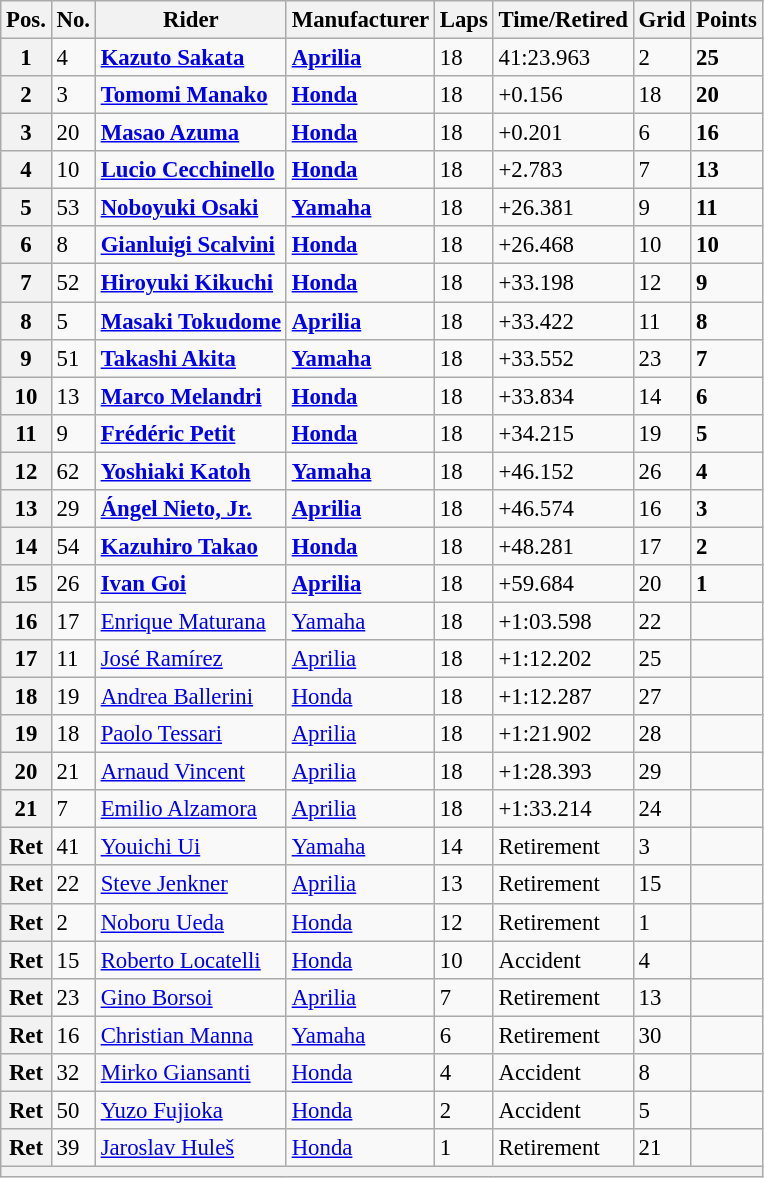<table class="wikitable" style="font-size: 95%;">
<tr>
<th>Pos.</th>
<th>No.</th>
<th>Rider</th>
<th>Manufacturer</th>
<th>Laps</th>
<th>Time/Retired</th>
<th>Grid</th>
<th>Points</th>
</tr>
<tr>
<th>1</th>
<td>4</td>
<td> <strong><a href='#'>Kazuto Sakata</a></strong></td>
<td><strong><a href='#'>Aprilia</a></strong></td>
<td>18</td>
<td>41:23.963</td>
<td>2</td>
<td><strong>25</strong></td>
</tr>
<tr>
<th>2</th>
<td>3</td>
<td> <strong><a href='#'>Tomomi Manako</a></strong></td>
<td><strong><a href='#'>Honda</a></strong></td>
<td>18</td>
<td>+0.156</td>
<td>18</td>
<td><strong>20</strong></td>
</tr>
<tr>
<th>3</th>
<td>20</td>
<td> <strong><a href='#'>Masao Azuma</a></strong></td>
<td><strong><a href='#'>Honda</a></strong></td>
<td>18</td>
<td>+0.201</td>
<td>6</td>
<td><strong>16</strong></td>
</tr>
<tr>
<th>4</th>
<td>10</td>
<td> <strong><a href='#'>Lucio Cecchinello</a></strong></td>
<td><strong><a href='#'>Honda</a></strong></td>
<td>18</td>
<td>+2.783</td>
<td>7</td>
<td><strong>13</strong></td>
</tr>
<tr>
<th>5</th>
<td>53</td>
<td> <strong><a href='#'>Noboyuki Osaki</a></strong></td>
<td><strong><a href='#'>Yamaha</a></strong></td>
<td>18</td>
<td>+26.381</td>
<td>9</td>
<td><strong>11</strong></td>
</tr>
<tr>
<th>6</th>
<td>8</td>
<td> <strong><a href='#'>Gianluigi Scalvini</a></strong></td>
<td><strong><a href='#'>Honda</a></strong></td>
<td>18</td>
<td>+26.468</td>
<td>10</td>
<td><strong>10</strong></td>
</tr>
<tr>
<th>7</th>
<td>52</td>
<td> <strong><a href='#'>Hiroyuki Kikuchi</a></strong></td>
<td><strong><a href='#'>Honda</a></strong></td>
<td>18</td>
<td>+33.198</td>
<td>12</td>
<td><strong>9</strong></td>
</tr>
<tr>
<th>8</th>
<td>5</td>
<td> <strong><a href='#'>Masaki Tokudome</a></strong></td>
<td><strong><a href='#'>Aprilia</a></strong></td>
<td>18</td>
<td>+33.422</td>
<td>11</td>
<td><strong>8</strong></td>
</tr>
<tr>
<th>9</th>
<td>51</td>
<td> <strong><a href='#'>Takashi Akita</a></strong></td>
<td><strong><a href='#'>Yamaha</a></strong></td>
<td>18</td>
<td>+33.552</td>
<td>23</td>
<td><strong>7</strong></td>
</tr>
<tr>
<th>10</th>
<td>13</td>
<td> <strong><a href='#'>Marco Melandri</a></strong></td>
<td><strong><a href='#'>Honda</a></strong></td>
<td>18</td>
<td>+33.834</td>
<td>14</td>
<td><strong>6</strong></td>
</tr>
<tr>
<th>11</th>
<td>9</td>
<td> <strong><a href='#'>Frédéric Petit</a></strong></td>
<td><strong><a href='#'>Honda</a></strong></td>
<td>18</td>
<td>+34.215</td>
<td>19</td>
<td><strong>5</strong></td>
</tr>
<tr>
<th>12</th>
<td>62</td>
<td> <strong><a href='#'>Yoshiaki Katoh</a></strong></td>
<td><strong><a href='#'>Yamaha</a></strong></td>
<td>18</td>
<td>+46.152</td>
<td>26</td>
<td><strong>4</strong></td>
</tr>
<tr>
<th>13</th>
<td>29</td>
<td> <strong><a href='#'>Ángel Nieto, Jr.</a></strong></td>
<td><strong><a href='#'>Aprilia</a></strong></td>
<td>18</td>
<td>+46.574</td>
<td>16</td>
<td><strong>3</strong></td>
</tr>
<tr>
<th>14</th>
<td>54</td>
<td> <strong><a href='#'>Kazuhiro Takao</a></strong></td>
<td><strong><a href='#'>Honda</a></strong></td>
<td>18</td>
<td>+48.281</td>
<td>17</td>
<td><strong>2</strong></td>
</tr>
<tr>
<th>15</th>
<td>26</td>
<td> <strong><a href='#'>Ivan Goi</a></strong></td>
<td><strong><a href='#'>Aprilia</a></strong></td>
<td>18</td>
<td>+59.684</td>
<td>20</td>
<td><strong>1</strong></td>
</tr>
<tr>
<th>16</th>
<td>17</td>
<td> <a href='#'>Enrique Maturana</a></td>
<td><a href='#'>Yamaha</a></td>
<td>18</td>
<td>+1:03.598</td>
<td>22</td>
<td></td>
</tr>
<tr>
<th>17</th>
<td>11</td>
<td> <a href='#'>José Ramírez</a></td>
<td><a href='#'>Aprilia</a></td>
<td>18</td>
<td>+1:12.202</td>
<td>25</td>
<td></td>
</tr>
<tr>
<th>18</th>
<td>19</td>
<td> <a href='#'>Andrea Ballerini</a></td>
<td><a href='#'>Honda</a></td>
<td>18</td>
<td>+1:12.287</td>
<td>27</td>
<td></td>
</tr>
<tr>
<th>19</th>
<td>18</td>
<td> <a href='#'>Paolo Tessari</a></td>
<td><a href='#'>Aprilia</a></td>
<td>18</td>
<td>+1:21.902</td>
<td>28</td>
<td></td>
</tr>
<tr>
<th>20</th>
<td>21</td>
<td> <a href='#'>Arnaud Vincent</a></td>
<td><a href='#'>Aprilia</a></td>
<td>18</td>
<td>+1:28.393</td>
<td>29</td>
<td></td>
</tr>
<tr>
<th>21</th>
<td>7</td>
<td> <a href='#'>Emilio Alzamora</a></td>
<td><a href='#'>Aprilia</a></td>
<td>18</td>
<td>+1:33.214</td>
<td>24</td>
<td></td>
</tr>
<tr>
<th>Ret</th>
<td>41</td>
<td> <a href='#'>Youichi Ui</a></td>
<td><a href='#'>Yamaha</a></td>
<td>14</td>
<td>Retirement</td>
<td>3</td>
<td></td>
</tr>
<tr>
<th>Ret</th>
<td>22</td>
<td> <a href='#'>Steve Jenkner</a></td>
<td><a href='#'>Aprilia</a></td>
<td>13</td>
<td>Retirement</td>
<td>15</td>
<td></td>
</tr>
<tr>
<th>Ret</th>
<td>2</td>
<td> <a href='#'>Noboru Ueda</a></td>
<td><a href='#'>Honda</a></td>
<td>12</td>
<td>Retirement</td>
<td>1</td>
<td></td>
</tr>
<tr>
<th>Ret</th>
<td>15</td>
<td> <a href='#'>Roberto Locatelli</a></td>
<td><a href='#'>Honda</a></td>
<td>10</td>
<td>Accident</td>
<td>4</td>
<td></td>
</tr>
<tr>
<th>Ret</th>
<td>23</td>
<td> <a href='#'>Gino Borsoi</a></td>
<td><a href='#'>Aprilia</a></td>
<td>7</td>
<td>Retirement</td>
<td>13</td>
<td></td>
</tr>
<tr>
<th>Ret</th>
<td>16</td>
<td> <a href='#'>Christian Manna</a></td>
<td><a href='#'>Yamaha</a></td>
<td>6</td>
<td>Retirement</td>
<td>30</td>
<td></td>
</tr>
<tr>
<th>Ret</th>
<td>32</td>
<td> <a href='#'>Mirko Giansanti</a></td>
<td><a href='#'>Honda</a></td>
<td>4</td>
<td>Accident</td>
<td>8</td>
<td></td>
</tr>
<tr>
<th>Ret</th>
<td>50</td>
<td> <a href='#'>Yuzo Fujioka</a></td>
<td><a href='#'>Honda</a></td>
<td>2</td>
<td>Accident</td>
<td>5</td>
<td></td>
</tr>
<tr>
<th>Ret</th>
<td>39</td>
<td> <a href='#'>Jaroslav Huleš</a></td>
<td><a href='#'>Honda</a></td>
<td>1</td>
<td>Retirement</td>
<td>21</td>
<td></td>
</tr>
<tr>
<th colspan=8></th>
</tr>
</table>
